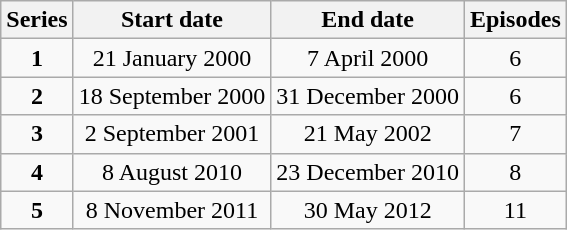<table class="wikitable" style="text-align:center;">
<tr>
<th>Series</th>
<th>Start date</th>
<th>End date</th>
<th>Episodes</th>
</tr>
<tr>
<td><strong>1</strong></td>
<td>21 January 2000</td>
<td>7 April 2000</td>
<td>6</td>
</tr>
<tr>
<td><strong>2</strong></td>
<td>18 September 2000</td>
<td>31 December 2000</td>
<td>6</td>
</tr>
<tr>
<td><strong>3</strong></td>
<td>2 September 2001</td>
<td>21 May 2002</td>
<td>7</td>
</tr>
<tr>
<td><strong>4</strong></td>
<td>8 August 2010</td>
<td>23 December 2010</td>
<td>8</td>
</tr>
<tr>
<td><strong>5</strong></td>
<td>8 November 2011</td>
<td>30 May 2012</td>
<td>11</td>
</tr>
</table>
